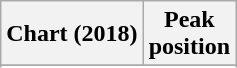<table class="wikitable plainrowheaders">
<tr>
<th>Chart (2018)</th>
<th>Peak<br>position</th>
</tr>
<tr>
</tr>
<tr>
</tr>
</table>
